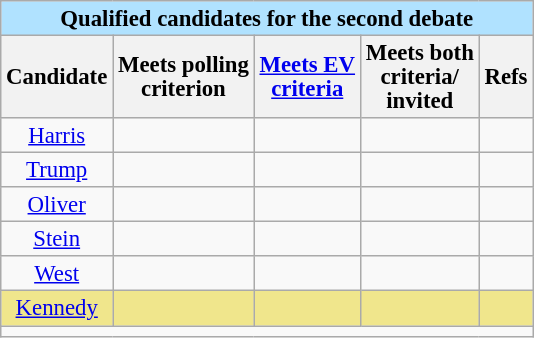<table class="wikitable sortable collapsible" style="text-align:center;font-size:95%;line-height:16px;">
<tr>
<td colspan="6" style="color:black; vertical-align:top; text-align:center; background-color:#B0E2FF;" class="table-no"><strong>Qualified candidates for the second debate</strong></td>
</tr>
<tr>
<th>Candidate</th>
<th>Meets polling <br>criterion</th>
<th><a href='#'>Meets EV<br> criteria</a></th>
<th>Meets both<br> criteria/<br>invited</th>
<th>Refs</th>
</tr>
<tr>
<td><a href='#'>Harris</a></td>
<td><br></td>
<td><br></td>
<td></td>
<td></td>
</tr>
<tr>
<td><a href='#'>Trump</a></td>
<td><br></td>
<td><br></td>
<td></td>
<td></td>
</tr>
<tr>
<td><a href='#'>Oliver</a></td>
<td><br></td>
<td><br></td>
<td></td>
<td></td>
</tr>
<tr>
<td><a href='#'>Stein</a></td>
<td><br></td>
<td><br></td>
<td></td>
<td></td>
</tr>
<tr>
<td><a href='#'>West</a></td>
<td><br></td>
<td><br></td>
<td></td>
<td></td>
</tr>
<tr style="background:#f0e68c;">
<td><a href='#'>Kennedy</a></td>
<td><br></td>
<td><br></td>
<td></td>
<td></td>
</tr>
<tr>
<td colspan="8" class="table-no" style="text-align:left;"></td>
</tr>
</table>
